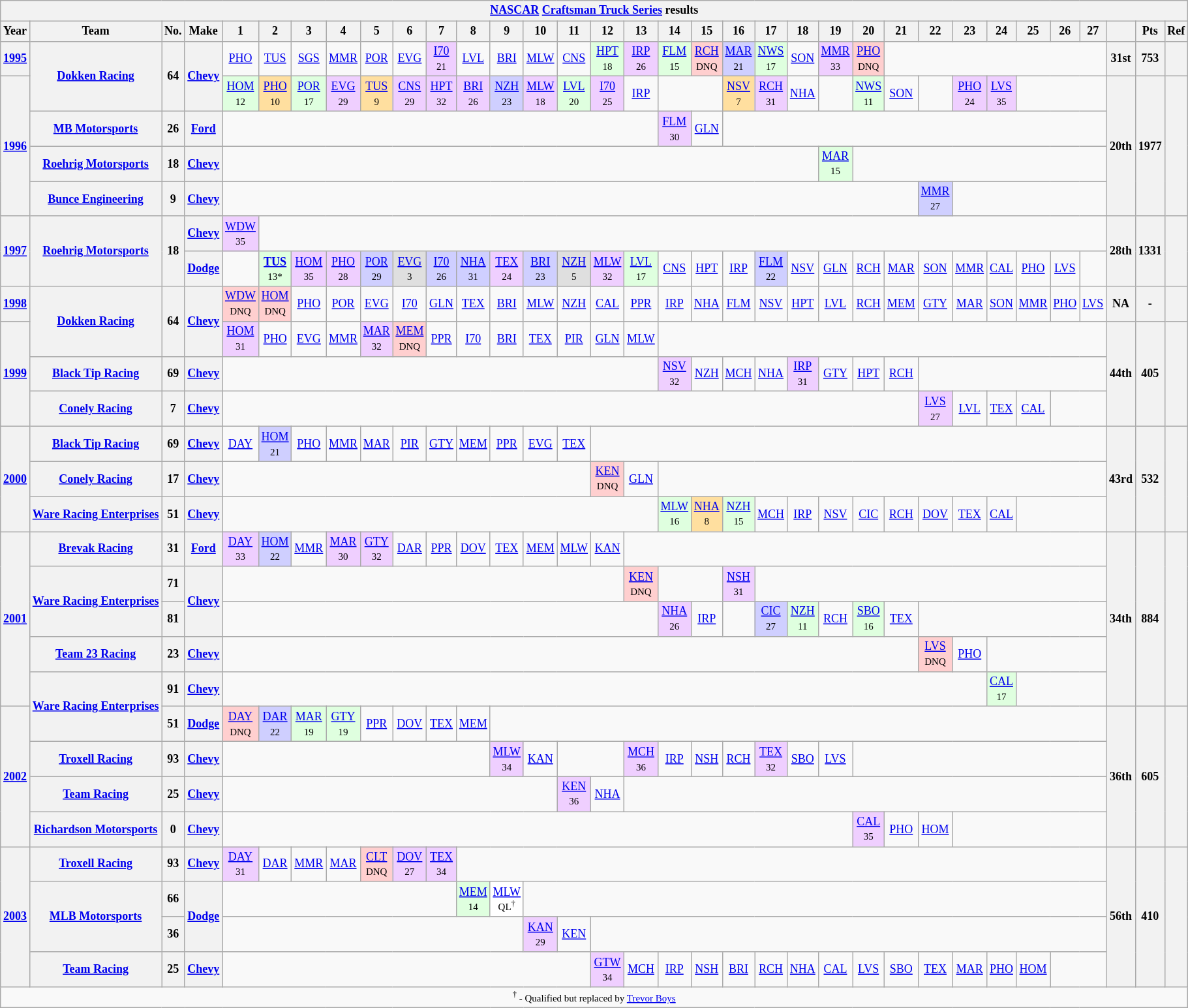<table class="wikitable" style="text-align:center; font-size:75%">
<tr>
<th colspan=45><a href='#'>NASCAR</a> <a href='#'>Craftsman Truck Series</a> results</th>
</tr>
<tr>
<th>Year</th>
<th>Team</th>
<th>No.</th>
<th>Make</th>
<th>1</th>
<th>2</th>
<th>3</th>
<th>4</th>
<th>5</th>
<th>6</th>
<th>7</th>
<th>8</th>
<th>9</th>
<th>10</th>
<th>11</th>
<th>12</th>
<th>13</th>
<th>14</th>
<th>15</th>
<th>16</th>
<th>17</th>
<th>18</th>
<th>19</th>
<th>20</th>
<th>21</th>
<th>22</th>
<th>23</th>
<th>24</th>
<th>25</th>
<th>26</th>
<th>27</th>
<th></th>
<th>Pts</th>
<th>Ref</th>
</tr>
<tr>
<th><a href='#'>1995</a></th>
<th rowspan=2><a href='#'>Dokken Racing</a></th>
<th rowspan=2>64</th>
<th rowspan=2><a href='#'>Chevy</a></th>
<td><a href='#'>PHO</a></td>
<td><a href='#'>TUS</a></td>
<td><a href='#'>SGS</a></td>
<td><a href='#'>MMR</a></td>
<td><a href='#'>POR</a></td>
<td><a href='#'>EVG</a></td>
<td style="background:#EFCFFF;"><a href='#'>I70</a><br><small>21</small></td>
<td><a href='#'>LVL</a></td>
<td><a href='#'>BRI</a></td>
<td><a href='#'>MLW</a></td>
<td><a href='#'>CNS</a></td>
<td style="background:#DFFFDF;"><a href='#'>HPT</a><br><small>18</small></td>
<td style="background:#EFCFFF;"><a href='#'>IRP</a><br><small>26</small></td>
<td style="background:#DFFFDF;"><a href='#'>FLM</a><br><small>15</small></td>
<td style="background:#FFCFCF;"><a href='#'>RCH</a><br><small>DNQ</small></td>
<td style="background:#CFCFFF;"><a href='#'>MAR</a><br><small>21</small></td>
<td style="background:#DFFFDF;"><a href='#'>NWS</a><br><small>17</small></td>
<td><a href='#'>SON</a></td>
<td style="background:#EFCFFF;"><a href='#'>MMR</a><br><small>33</small></td>
<td style="background:#FFCFCF;"><a href='#'>PHO</a><br><small>DNQ</small></td>
<td colspan=7></td>
<th>31st</th>
<th>753</th>
<th></th>
</tr>
<tr>
<th rowspan=4><a href='#'>1996</a></th>
<td style="background:#DFFFDF;"><a href='#'>HOM</a><br><small>12</small></td>
<td style="background:#FFDF9F;"><a href='#'>PHO</a><br><small>10</small></td>
<td style="background:#DFFFDF;"><a href='#'>POR</a><br><small>17</small></td>
<td style="background:#EFCFFF;"><a href='#'>EVG</a><br><small>29</small></td>
<td style="background:#FFDF9F;"><a href='#'>TUS</a><br><small>9</small></td>
<td style="background:#EFCFFF;"><a href='#'>CNS</a><br><small>29</small></td>
<td style="background:#EFCFFF;"><a href='#'>HPT</a><br><small>32</small></td>
<td style="background:#EFCFFF;"><a href='#'>BRI</a><br><small>26</small></td>
<td style="background:#CFCFFF;"><a href='#'>NZH</a><br><small>23</small></td>
<td style="background:#EFCFFF;"><a href='#'>MLW</a><br><small>18</small></td>
<td style="background:#DFFFDF;"><a href='#'>LVL</a><br><small>20</small></td>
<td style="background:#EFCFFF;"><a href='#'>I70</a><br><small>25</small></td>
<td><a href='#'>IRP</a></td>
<td colspan=2></td>
<td style="background:#FFDF9F;"><a href='#'>NSV</a><br><small>7</small></td>
<td style="background:#EFCFFF;"><a href='#'>RCH</a><br><small>31</small></td>
<td><a href='#'>NHA</a></td>
<td></td>
<td style="background:#DFFFDF;"><a href='#'>NWS</a><br><small>11</small></td>
<td><a href='#'>SON</a></td>
<td></td>
<td style="background:#EFCFFF;"><a href='#'>PHO</a><br><small>24</small></td>
<td style="background:#EFCFFF;"><a href='#'>LVS</a><br><small>35</small></td>
<td colspan=3></td>
<th rowspan=4>20th</th>
<th rowspan=4>1977</th>
<th rowspan=4></th>
</tr>
<tr>
<th><a href='#'>MB Motorsports</a></th>
<th>26</th>
<th><a href='#'>Ford</a></th>
<td colspan=13></td>
<td style="background:#EFCFFF;"><a href='#'>FLM</a><br><small>30</small></td>
<td><a href='#'>GLN</a></td>
<td colspan=12></td>
</tr>
<tr>
<th><a href='#'>Roehrig Motorsports</a></th>
<th>18</th>
<th><a href='#'>Chevy</a></th>
<td colspan=18></td>
<td style="background:#DFFFDF;"><a href='#'>MAR</a><br><small>15</small></td>
<td colspan=8></td>
</tr>
<tr>
<th><a href='#'>Bunce Engineering</a></th>
<th>9</th>
<th><a href='#'>Chevy</a></th>
<td colspan=21></td>
<td style="background:#CFCFFF;"><a href='#'>MMR</a><br><small>27</small></td>
<td colspan=5></td>
</tr>
<tr>
<th rowspan=2><a href='#'>1997</a></th>
<th rowspan=2><a href='#'>Roehrig Motorsports</a></th>
<th rowspan=2>18</th>
<th><a href='#'>Chevy</a></th>
<td style="background:#EFCFFF;"><a href='#'>WDW</a><br><small>35</small></td>
<td colspan=26></td>
<th rowspan=2>28th</th>
<th rowspan=2>1331</th>
<th rowspan=2></th>
</tr>
<tr>
<th><a href='#'>Dodge</a></th>
<td></td>
<td style="background:#DFFFDF;"><strong><a href='#'>TUS</a></strong><br><small>13*</small></td>
<td style="background:#EFCFFF;"><a href='#'>HOM</a><br><small>35</small></td>
<td style="background:#EFCFFF;"><a href='#'>PHO</a><br><small>28</small></td>
<td style="background:#CFCFFF;"><a href='#'>POR</a><br><small>29</small></td>
<td style="background:#DFDFDF;"><a href='#'>EVG</a><br><small>3</small></td>
<td style="background:#CFCFFF;"><a href='#'>I70</a><br><small>26</small></td>
<td style="background:#CFCFFF;"><a href='#'>NHA</a><br><small>31</small></td>
<td style="background:#EFCFFF;"><a href='#'>TEX</a><br><small>24</small></td>
<td style="background:#CFCFFF;"><a href='#'>BRI</a><br><small>23</small></td>
<td style="background:#DFDFDF;"><a href='#'>NZH</a><br><small>5</small></td>
<td style="background:#EFCFFF;"><a href='#'>MLW</a><br><small>32</small></td>
<td style="background:#DFFFDF;"><a href='#'>LVL</a><br><small>17</small></td>
<td><a href='#'>CNS</a></td>
<td><a href='#'>HPT</a></td>
<td><a href='#'>IRP</a></td>
<td style="background:#CFCFFF;"><a href='#'>FLM</a><br><small>22</small></td>
<td><a href='#'>NSV</a></td>
<td><a href='#'>GLN</a></td>
<td><a href='#'>RCH</a></td>
<td><a href='#'>MAR</a></td>
<td><a href='#'>SON</a></td>
<td><a href='#'>MMR</a></td>
<td><a href='#'>CAL</a></td>
<td><a href='#'>PHO</a></td>
<td><a href='#'>LVS</a></td>
<td></td>
</tr>
<tr>
<th><a href='#'>1998</a></th>
<th rowspan=2><a href='#'>Dokken Racing</a></th>
<th rowspan=2>64</th>
<th rowspan=2><a href='#'>Chevy</a></th>
<td style="background:#FFCFCF;"><a href='#'>WDW</a><br><small>DNQ</small></td>
<td style="background:#FFCFCF;"><a href='#'>HOM</a><br><small>DNQ</small></td>
<td><a href='#'>PHO</a></td>
<td><a href='#'>POR</a></td>
<td><a href='#'>EVG</a></td>
<td><a href='#'>I70</a></td>
<td><a href='#'>GLN</a></td>
<td><a href='#'>TEX</a></td>
<td><a href='#'>BRI</a></td>
<td><a href='#'>MLW</a></td>
<td><a href='#'>NZH</a></td>
<td><a href='#'>CAL</a></td>
<td><a href='#'>PPR</a></td>
<td><a href='#'>IRP</a></td>
<td><a href='#'>NHA</a></td>
<td><a href='#'>FLM</a></td>
<td><a href='#'>NSV</a></td>
<td><a href='#'>HPT</a></td>
<td><a href='#'>LVL</a></td>
<td><a href='#'>RCH</a></td>
<td><a href='#'>MEM</a></td>
<td><a href='#'>GTY</a></td>
<td><a href='#'>MAR</a></td>
<td><a href='#'>SON</a></td>
<td><a href='#'>MMR</a></td>
<td><a href='#'>PHO</a></td>
<td><a href='#'>LVS</a></td>
<th>NA</th>
<th>-</th>
<th></th>
</tr>
<tr>
<th rowspan=3><a href='#'>1999</a></th>
<td style="background:#EFCFFF;"><a href='#'>HOM</a><br><small>31</small></td>
<td><a href='#'>PHO</a></td>
<td><a href='#'>EVG</a></td>
<td><a href='#'>MMR</a></td>
<td style="background:#EFCFFF;"><a href='#'>MAR</a><br><small>32</small></td>
<td style="background:#FFCFCF;"><a href='#'>MEM</a><br><small>DNQ</small></td>
<td><a href='#'>PPR</a></td>
<td><a href='#'>I70</a></td>
<td><a href='#'>BRI</a></td>
<td><a href='#'>TEX</a></td>
<td><a href='#'>PIR</a></td>
<td><a href='#'>GLN</a></td>
<td><a href='#'>MLW</a></td>
<td colspan=14></td>
<th rowspan=3>44th</th>
<th rowspan=3>405</th>
<th rowspan=3></th>
</tr>
<tr>
<th><a href='#'>Black Tip Racing</a></th>
<th>69</th>
<th><a href='#'>Chevy</a></th>
<td colspan=13></td>
<td style="background:#EFCFFF;"><a href='#'>NSV</a><br><small>32</small></td>
<td><a href='#'>NZH</a></td>
<td><a href='#'>MCH</a></td>
<td><a href='#'>NHA</a></td>
<td style="background:#EFCFFF;"><a href='#'>IRP</a><br><small>31</small></td>
<td><a href='#'>GTY</a></td>
<td><a href='#'>HPT</a></td>
<td><a href='#'>RCH</a></td>
<td colspan=6></td>
</tr>
<tr>
<th><a href='#'>Conely Racing</a></th>
<th>7</th>
<th><a href='#'>Chevy</a></th>
<td colspan=21></td>
<td style="background:#EFCFFF;"><a href='#'>LVS</a><br><small>27</small></td>
<td><a href='#'>LVL</a></td>
<td><a href='#'>TEX</a></td>
<td><a href='#'>CAL</a></td>
<td colspan=2></td>
</tr>
<tr>
<th rowspan=3><a href='#'>2000</a></th>
<th><a href='#'>Black Tip Racing</a></th>
<th>69</th>
<th><a href='#'>Chevy</a></th>
<td><a href='#'>DAY</a></td>
<td style="background:#CFCFFF;"><a href='#'>HOM</a><br><small>21</small></td>
<td><a href='#'>PHO</a></td>
<td><a href='#'>MMR</a></td>
<td><a href='#'>MAR</a></td>
<td><a href='#'>PIR</a></td>
<td><a href='#'>GTY</a></td>
<td><a href='#'>MEM</a></td>
<td><a href='#'>PPR</a></td>
<td><a href='#'>EVG</a></td>
<td><a href='#'>TEX</a></td>
<td colspan=16></td>
<th rowspan=3>43rd</th>
<th rowspan=3>532</th>
<th rowspan=3></th>
</tr>
<tr>
<th><a href='#'>Conely Racing</a></th>
<th>17</th>
<th><a href='#'>Chevy</a></th>
<td colspan=11></td>
<td style="background:#FFCFCF;"><a href='#'>KEN</a><br><small>DNQ</small></td>
<td><a href='#'>GLN</a></td>
<td colspan=14></td>
</tr>
<tr>
<th><a href='#'>Ware Racing Enterprises</a></th>
<th>51</th>
<th><a href='#'>Chevy</a></th>
<td colspan=13></td>
<td style="background:#DFFFDF;"><a href='#'>MLW</a><br><small>16</small></td>
<td style="background:#FFDF9F;"><a href='#'>NHA</a><br><small>8</small></td>
<td style="background:#DFFFDF;"><a href='#'>NZH</a><br><small>15</small></td>
<td><a href='#'>MCH</a></td>
<td><a href='#'>IRP</a></td>
<td><a href='#'>NSV</a></td>
<td><a href='#'>CIC</a></td>
<td><a href='#'>RCH</a></td>
<td><a href='#'>DOV</a></td>
<td><a href='#'>TEX</a></td>
<td><a href='#'>CAL</a></td>
<td colspan=3></td>
</tr>
<tr>
<th rowspan=5><a href='#'>2001</a></th>
<th><a href='#'>Brevak Racing</a></th>
<th>31</th>
<th><a href='#'>Ford</a></th>
<td style="background:#EFCFFF;"><a href='#'>DAY</a><br><small>33</small></td>
<td style="background:#CFCFFF;"><a href='#'>HOM</a><br><small>22</small></td>
<td><a href='#'>MMR</a></td>
<td style="background:#EFCFFF;"><a href='#'>MAR</a><br><small>30</small></td>
<td style="background:#EFCFFF;"><a href='#'>GTY</a><br><small>32</small></td>
<td><a href='#'>DAR</a></td>
<td><a href='#'>PPR</a></td>
<td><a href='#'>DOV</a></td>
<td><a href='#'>TEX</a></td>
<td><a href='#'>MEM</a></td>
<td><a href='#'>MLW</a></td>
<td><a href='#'>KAN</a></td>
<td colspan=15></td>
<th rowspan=5>34th</th>
<th rowspan=5>884</th>
<th rowspan=5></th>
</tr>
<tr>
<th rowspan=2><a href='#'>Ware Racing Enterprises</a></th>
<th>71</th>
<th rowspan=2><a href='#'>Chevy</a></th>
<td colspan=12></td>
<td style="background:#FFCFCF;"><a href='#'>KEN</a><br><small>DNQ</small></td>
<td colspan=2></td>
<td style="background:#EFCFFF;"><a href='#'>NSH</a><br><small>31</small></td>
<td colspan=11></td>
</tr>
<tr>
<th>81</th>
<td colspan=13></td>
<td style="background:#EFCFFF;"><a href='#'>NHA</a><br><small>26</small></td>
<td><a href='#'>IRP</a></td>
<td></td>
<td style="background:#CFCFFF;"><a href='#'>CIC</a><br><small>27</small></td>
<td style="background:#DFFFDF;"><a href='#'>NZH</a><br><small>11</small></td>
<td><a href='#'>RCH</a></td>
<td style="background:#DFFFDF;"><a href='#'>SBO</a><br><small>16</small></td>
<td><a href='#'>TEX</a></td>
<td colspan=6></td>
</tr>
<tr>
<th><a href='#'>Team 23 Racing</a></th>
<th>23</th>
<th><a href='#'>Chevy</a></th>
<td colspan=21></td>
<td style="background:#FFCFCF;"><a href='#'>LVS</a><br><small>DNQ</small></td>
<td><a href='#'>PHO</a></td>
<td colspan=4></td>
</tr>
<tr>
<th rowspan=2><a href='#'>Ware Racing Enterprises</a></th>
<th>91</th>
<th><a href='#'>Chevy</a></th>
<td colspan=23></td>
<td style="background:#DFFFDF;"><a href='#'>CAL</a><br><small>17</small></td>
<td colspan=3></td>
</tr>
<tr>
<th rowspan=4><a href='#'>2002</a></th>
<th>51</th>
<th><a href='#'>Dodge</a></th>
<td style="background:#FFCFCF;"><a href='#'>DAY</a><br><small>DNQ</small></td>
<td style="background:#CFCFFF;"><a href='#'>DAR</a><br><small>22</small></td>
<td style="background:#DFFFDF;"><a href='#'>MAR</a><br><small>19</small></td>
<td style="background:#DFFFDF;"><a href='#'>GTY</a><br><small>19</small></td>
<td><a href='#'>PPR</a></td>
<td><a href='#'>DOV</a></td>
<td><a href='#'>TEX</a></td>
<td><a href='#'>MEM</a></td>
<td colspan=19></td>
<th rowspan=4>36th</th>
<th rowspan=4>605</th>
<th rowspan=4></th>
</tr>
<tr>
<th><a href='#'>Troxell Racing</a></th>
<th>93</th>
<th><a href='#'>Chevy</a></th>
<td colspan=8></td>
<td style="background:#EFCFFF;"><a href='#'>MLW</a><br><small>34</small></td>
<td><a href='#'>KAN</a></td>
<td colspan=2></td>
<td style="background:#EFCFFF;"><a href='#'>MCH</a><br><small>36</small></td>
<td><a href='#'>IRP</a></td>
<td><a href='#'>NSH</a></td>
<td><a href='#'>RCH</a></td>
<td style="background:#EFCFFF;"><a href='#'>TEX</a><br><small>32</small></td>
<td><a href='#'>SBO</a></td>
<td><a href='#'>LVS</a></td>
<td colspan=8></td>
</tr>
<tr>
<th><a href='#'>Team Racing</a></th>
<th>25</th>
<th><a href='#'>Chevy</a></th>
<td colspan=10></td>
<td style="background:#EFCFFF;"><a href='#'>KEN</a><br><small>36</small></td>
<td><a href='#'>NHA</a></td>
<td colspan=15></td>
</tr>
<tr>
<th><a href='#'>Richardson Motorsports</a></th>
<th>0</th>
<th><a href='#'>Chevy</a></th>
<td colspan=19></td>
<td style="background:#EFCFFF;"><a href='#'>CAL</a><br><small>35</small></td>
<td><a href='#'>PHO</a></td>
<td><a href='#'>HOM</a></td>
<td colspan=5></td>
</tr>
<tr>
<th rowspan=4><a href='#'>2003</a></th>
<th><a href='#'>Troxell Racing</a></th>
<th>93</th>
<th><a href='#'>Chevy</a></th>
<td style="background:#EFCFFF;"><a href='#'>DAY</a><br><small>31</small></td>
<td><a href='#'>DAR</a></td>
<td><a href='#'>MMR</a></td>
<td><a href='#'>MAR</a></td>
<td style="background:#FFCFCF;"><a href='#'>CLT</a><br><small>DNQ</small></td>
<td style="background:#EFCFFF;"><a href='#'>DOV</a><br><small>27</small></td>
<td style="background:#EFCFFF;"><a href='#'>TEX</a><br><small>34</small></td>
<td colspan=20></td>
<th rowspan=4>56th</th>
<th rowspan=4>410</th>
<th rowspan=4></th>
</tr>
<tr>
<th rowspan=2><a href='#'>MLB Motorsports</a></th>
<th>66</th>
<th rowspan=2><a href='#'>Dodge</a></th>
<td colspan=7></td>
<td style="background:#DFFFDF;"><a href='#'>MEM</a><br><small>14</small></td>
<td style="background:#FFFFFF;"><a href='#'>MLW</a><br><small>QL<sup>†</sup></small></td>
<td colspan=18></td>
</tr>
<tr>
<th>36</th>
<td colspan=9></td>
<td style="background:#EFCFFF;"><a href='#'>KAN</a><br><small>29</small></td>
<td><a href='#'>KEN</a></td>
<td colspan=16></td>
</tr>
<tr>
<th><a href='#'>Team Racing</a></th>
<th>25</th>
<th><a href='#'>Chevy</a></th>
<td colspan=11></td>
<td style="background:#EFCFFF;"><a href='#'>GTW</a><br><small>34</small></td>
<td><a href='#'>MCH</a></td>
<td><a href='#'>IRP</a></td>
<td><a href='#'>NSH</a></td>
<td><a href='#'>BRI</a></td>
<td><a href='#'>RCH</a></td>
<td><a href='#'>NHA</a></td>
<td><a href='#'>CAL</a></td>
<td><a href='#'>LVS</a></td>
<td><a href='#'>SBO</a></td>
<td><a href='#'>TEX</a></td>
<td><a href='#'>MAR</a></td>
<td><a href='#'>PHO</a></td>
<td><a href='#'>HOM</a></td>
<td colspan=2></td>
</tr>
<tr>
<td colspan=42><small><sup>†</sup> - Qualified but replaced by <a href='#'>Trevor Boys</a></small></td>
</tr>
</table>
